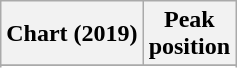<table class="wikitable sortable plainrowheaders" style="text-align:center">
<tr>
<th scope="col">Chart (2019)</th>
<th scope="col">Peak<br>position</th>
</tr>
<tr>
</tr>
<tr>
</tr>
<tr>
</tr>
<tr>
</tr>
</table>
